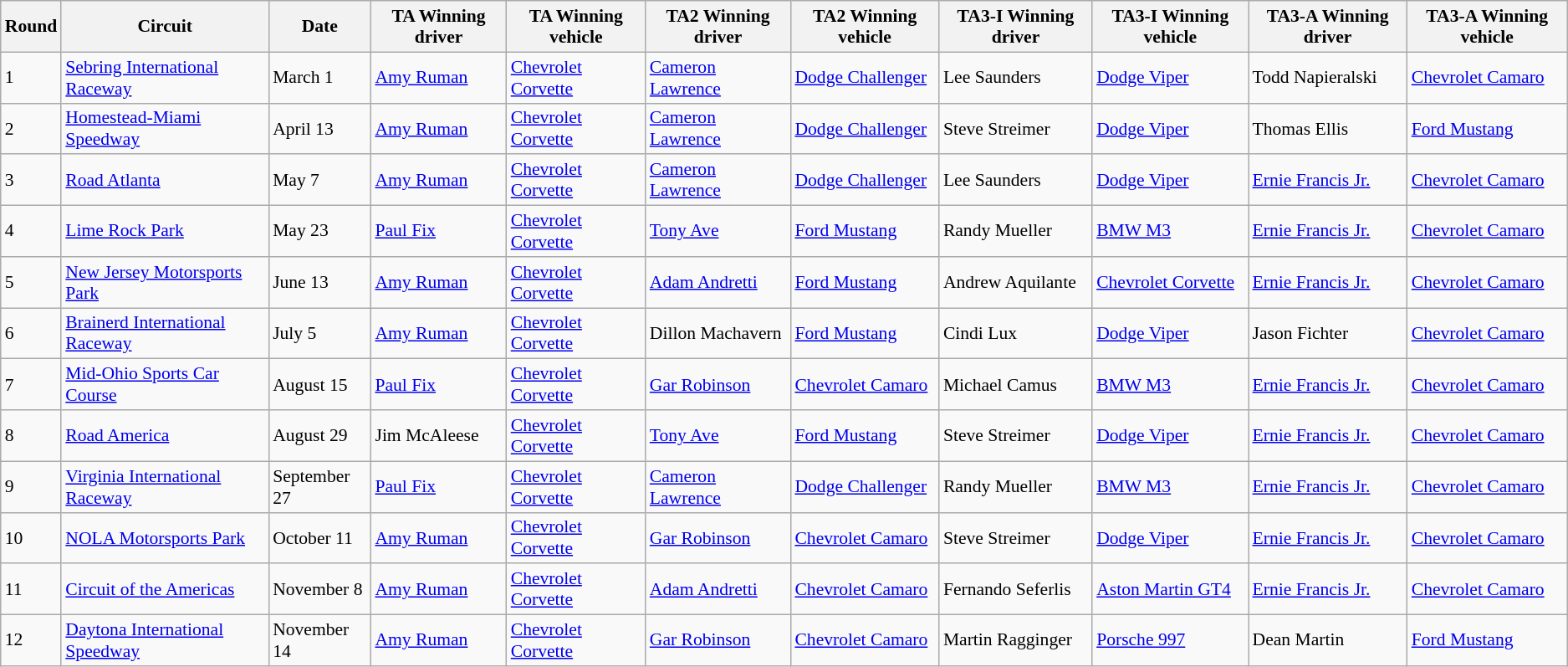<table class="wikitable" style="font-size: 90%;">
<tr>
<th>Round</th>
<th>Circuit</th>
<th>Date</th>
<th>TA Winning driver</th>
<th>TA Winning vehicle</th>
<th>TA2 Winning driver</th>
<th>TA2 Winning vehicle</th>
<th>TA3-I Winning driver</th>
<th>TA3-I Winning vehicle</th>
<th>TA3-A Winning driver</th>
<th>TA3-A Winning vehicle</th>
</tr>
<tr>
<td>1</td>
<td><a href='#'>Sebring International Raceway</a></td>
<td>March 1</td>
<td> <a href='#'>Amy Ruman</a></td>
<td><a href='#'>Chevrolet Corvette</a></td>
<td> <a href='#'>Cameron Lawrence</a></td>
<td><a href='#'>Dodge Challenger</a></td>
<td> Lee Saunders</td>
<td><a href='#'>Dodge Viper</a></td>
<td> Todd Napieralski</td>
<td><a href='#'>Chevrolet Camaro</a></td>
</tr>
<tr>
<td>2</td>
<td><a href='#'>Homestead-Miami Speedway</a></td>
<td>April 13</td>
<td> <a href='#'>Amy Ruman</a></td>
<td><a href='#'>Chevrolet Corvette</a></td>
<td> <a href='#'>Cameron Lawrence</a></td>
<td><a href='#'>Dodge Challenger</a></td>
<td> Steve Streimer</td>
<td><a href='#'>Dodge Viper</a></td>
<td> Thomas Ellis</td>
<td><a href='#'>Ford Mustang</a></td>
</tr>
<tr>
<td>3</td>
<td><a href='#'>Road Atlanta</a></td>
<td>May 7</td>
<td> <a href='#'>Amy Ruman</a></td>
<td><a href='#'>Chevrolet Corvette</a></td>
<td> <a href='#'>Cameron Lawrence</a></td>
<td><a href='#'>Dodge Challenger</a></td>
<td> Lee Saunders</td>
<td><a href='#'>Dodge Viper</a></td>
<td> <a href='#'>Ernie Francis Jr.</a></td>
<td><a href='#'>Chevrolet Camaro</a></td>
</tr>
<tr>
<td>4</td>
<td><a href='#'>Lime Rock Park</a></td>
<td>May 23</td>
<td> <a href='#'>Paul Fix</a></td>
<td><a href='#'>Chevrolet Corvette</a></td>
<td> <a href='#'>Tony Ave</a></td>
<td><a href='#'>Ford Mustang</a></td>
<td> Randy Mueller</td>
<td><a href='#'>BMW M3</a></td>
<td> <a href='#'>Ernie Francis Jr.</a></td>
<td><a href='#'>Chevrolet Camaro</a></td>
</tr>
<tr>
<td>5</td>
<td><a href='#'>New Jersey Motorsports Park</a></td>
<td>June 13</td>
<td> <a href='#'>Amy Ruman</a></td>
<td><a href='#'>Chevrolet Corvette</a></td>
<td> <a href='#'>Adam Andretti</a></td>
<td><a href='#'>Ford Mustang</a></td>
<td> Andrew Aquilante</td>
<td><a href='#'>Chevrolet Corvette</a></td>
<td> <a href='#'>Ernie Francis Jr.</a></td>
<td><a href='#'>Chevrolet Camaro</a></td>
</tr>
<tr>
<td>6</td>
<td><a href='#'>Brainerd International Raceway</a></td>
<td>July 5</td>
<td> <a href='#'>Amy Ruman</a></td>
<td><a href='#'>Chevrolet Corvette</a></td>
<td> Dillon Machavern</td>
<td><a href='#'>Ford Mustang</a></td>
<td> Cindi Lux</td>
<td><a href='#'>Dodge Viper</a></td>
<td> Jason Fichter</td>
<td><a href='#'>Chevrolet Camaro</a></td>
</tr>
<tr>
<td>7</td>
<td><a href='#'>Mid-Ohio Sports Car Course</a></td>
<td>August 15</td>
<td> <a href='#'>Paul Fix</a></td>
<td><a href='#'>Chevrolet Corvette</a></td>
<td> <a href='#'>Gar Robinson</a></td>
<td><a href='#'>Chevrolet Camaro</a></td>
<td> Michael Camus</td>
<td><a href='#'>BMW M3</a></td>
<td> <a href='#'>Ernie Francis Jr.</a></td>
<td><a href='#'>Chevrolet Camaro</a></td>
</tr>
<tr>
<td>8</td>
<td><a href='#'>Road America</a></td>
<td>August 29</td>
<td> Jim McAleese</td>
<td><a href='#'>Chevrolet Corvette</a></td>
<td> <a href='#'>Tony Ave</a></td>
<td><a href='#'>Ford Mustang</a></td>
<td> Steve Streimer</td>
<td><a href='#'>Dodge Viper</a></td>
<td> <a href='#'>Ernie Francis Jr.</a></td>
<td><a href='#'>Chevrolet Camaro</a></td>
</tr>
<tr>
<td>9</td>
<td><a href='#'>Virginia International Raceway</a></td>
<td>September 27</td>
<td> <a href='#'>Paul Fix</a></td>
<td><a href='#'>Chevrolet Corvette</a></td>
<td> <a href='#'>Cameron Lawrence</a></td>
<td><a href='#'>Dodge Challenger</a></td>
<td> Randy Mueller</td>
<td><a href='#'>BMW M3</a></td>
<td> <a href='#'>Ernie Francis Jr.</a></td>
<td><a href='#'>Chevrolet Camaro</a></td>
</tr>
<tr>
<td>10</td>
<td><a href='#'>NOLA Motorsports Park</a></td>
<td>October 11</td>
<td> <a href='#'>Amy Ruman</a></td>
<td><a href='#'>Chevrolet Corvette</a></td>
<td> <a href='#'>Gar Robinson</a></td>
<td><a href='#'>Chevrolet Camaro</a></td>
<td> Steve Streimer</td>
<td><a href='#'>Dodge Viper</a></td>
<td> <a href='#'>Ernie Francis Jr.</a></td>
<td><a href='#'>Chevrolet Camaro</a></td>
</tr>
<tr>
<td>11</td>
<td><a href='#'>Circuit of the Americas</a></td>
<td>November 8</td>
<td> <a href='#'>Amy Ruman</a></td>
<td><a href='#'>Chevrolet Corvette</a></td>
<td> <a href='#'>Adam Andretti</a></td>
<td><a href='#'>Chevrolet Camaro</a></td>
<td> Fernando Seferlis</td>
<td><a href='#'>Aston Martin GT4</a></td>
<td> <a href='#'>Ernie Francis Jr.</a></td>
<td><a href='#'>Chevrolet Camaro</a></td>
</tr>
<tr>
<td>12</td>
<td><a href='#'>Daytona International Speedway</a></td>
<td>November 14</td>
<td> <a href='#'>Amy Ruman</a></td>
<td><a href='#'>Chevrolet Corvette</a></td>
<td> <a href='#'>Gar Robinson</a></td>
<td><a href='#'>Chevrolet Camaro</a></td>
<td> Martin Ragginger</td>
<td><a href='#'>Porsche 997</a></td>
<td> Dean Martin</td>
<td><a href='#'>Ford Mustang</a></td>
</tr>
</table>
